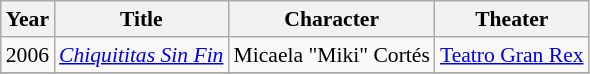<table class="wikitable" style="font-size: 90%;">
<tr>
<th>Year</th>
<th>Title</th>
<th>Character</th>
<th>Theater</th>
</tr>
<tr>
<td>2006</td>
<td><em><a href='#'>Chiquititas Sin Fin</a></em></td>
<td>Micaela "Miki" Cortés</td>
<td><a href='#'>Teatro Gran Rex</a></td>
</tr>
<tr>
</tr>
</table>
